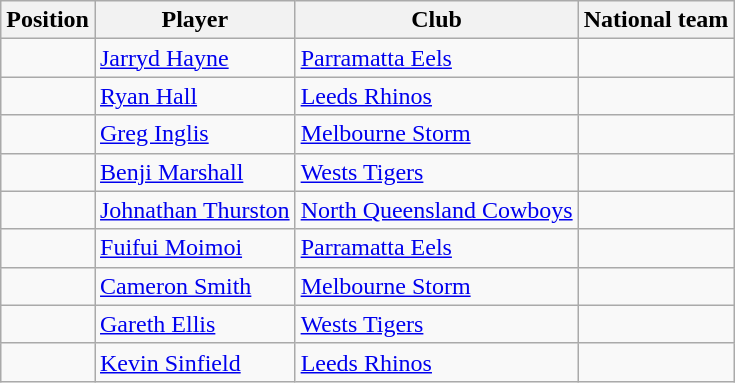<table class="wikitable collapsible collapsed">
<tr>
<th>Position</th>
<th>Player</th>
<th>Club</th>
<th>National team</th>
</tr>
<tr>
<td></td>
<td> <a href='#'>Jarryd Hayne</a></td>
<td> <a href='#'>Parramatta Eels</a></td>
<td></td>
</tr>
<tr>
<td></td>
<td> <a href='#'>Ryan Hall</a></td>
<td> <a href='#'>Leeds Rhinos</a></td>
<td></td>
</tr>
<tr>
<td></td>
<td> <a href='#'>Greg Inglis</a></td>
<td> <a href='#'>Melbourne Storm</a></td>
<td></td>
</tr>
<tr>
<td></td>
<td> <a href='#'>Benji Marshall</a></td>
<td> <a href='#'>Wests Tigers</a></td>
<td></td>
</tr>
<tr>
<td></td>
<td> <a href='#'>Johnathan Thurston</a></td>
<td> <a href='#'>North Queensland Cowboys</a></td>
<td></td>
</tr>
<tr>
<td></td>
<td> <a href='#'>Fuifui Moimoi</a></td>
<td> <a href='#'>Parramatta Eels</a></td>
<td></td>
</tr>
<tr>
<td></td>
<td> <a href='#'>Cameron Smith</a></td>
<td> <a href='#'>Melbourne Storm</a></td>
<td></td>
</tr>
<tr>
<td></td>
<td> <a href='#'>Gareth Ellis</a></td>
<td> <a href='#'>Wests Tigers</a></td>
<td></td>
</tr>
<tr>
<td></td>
<td> <a href='#'>Kevin Sinfield</a></td>
<td> <a href='#'>Leeds Rhinos</a></td>
<td></td>
</tr>
</table>
